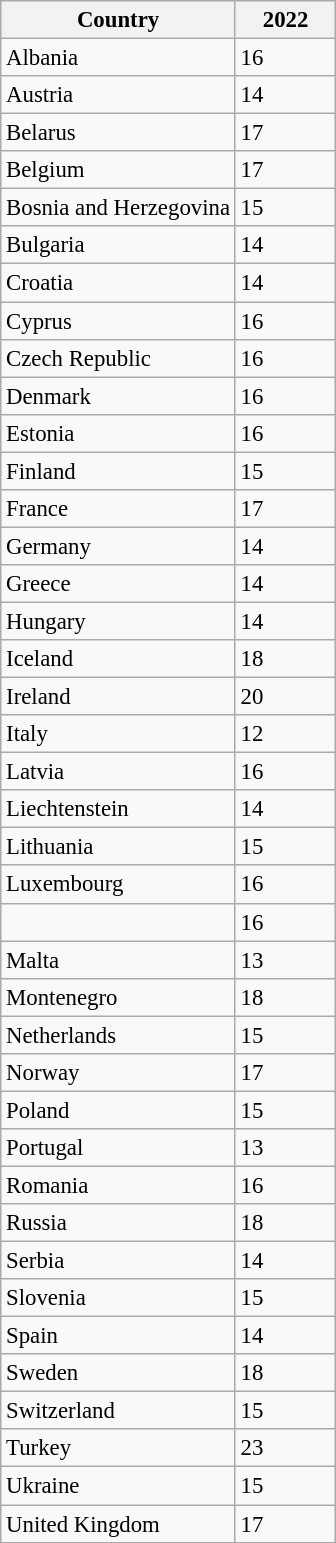<table class="sortable wikitable" style="font-size:95%;">
<tr bgcolor="#ffffff">
<th>Country</th>
<th width=60 ! data-sort-type="number">2022</th>
</tr>
<tr>
<td> Albania</td>
<td>16</td>
</tr>
<tr>
<td> Austria</td>
<td>14</td>
</tr>
<tr>
<td> Belarus</td>
<td>17</td>
</tr>
<tr>
<td> Belgium</td>
<td>17</td>
</tr>
<tr>
<td> Bosnia and Herzegovina</td>
<td>15</td>
</tr>
<tr>
<td> Bulgaria</td>
<td>14</td>
</tr>
<tr>
<td> Croatia</td>
<td>14</td>
</tr>
<tr>
<td> Cyprus</td>
<td>16</td>
</tr>
<tr>
<td> Czech Republic</td>
<td>16</td>
</tr>
<tr>
<td> Denmark</td>
<td>16</td>
</tr>
<tr>
<td> Estonia</td>
<td>16</td>
</tr>
<tr>
<td> Finland</td>
<td>15</td>
</tr>
<tr>
<td> France</td>
<td>17</td>
</tr>
<tr>
<td> Germany</td>
<td>14</td>
</tr>
<tr>
<td> Greece</td>
<td>14</td>
</tr>
<tr>
<td> Hungary</td>
<td>14</td>
</tr>
<tr>
<td> Iceland</td>
<td>18</td>
</tr>
<tr>
<td> Ireland</td>
<td>20</td>
</tr>
<tr>
<td> Italy</td>
<td>12</td>
</tr>
<tr>
<td> Latvia</td>
<td>16</td>
</tr>
<tr>
<td> Liechtenstein</td>
<td>14</td>
</tr>
<tr>
<td> Lithuania</td>
<td>15</td>
</tr>
<tr>
<td> Luxembourg</td>
<td>16</td>
</tr>
<tr>
<td></td>
<td>16</td>
</tr>
<tr>
<td> Malta</td>
<td>13</td>
</tr>
<tr>
<td> Montenegro</td>
<td>18</td>
</tr>
<tr>
<td> Netherlands</td>
<td>15</td>
</tr>
<tr>
<td> Norway</td>
<td>17</td>
</tr>
<tr>
<td> Poland</td>
<td>15</td>
</tr>
<tr>
<td> Portugal</td>
<td>13</td>
</tr>
<tr>
<td> Romania</td>
<td>16</td>
</tr>
<tr>
<td> Russia</td>
<td>18</td>
</tr>
<tr>
<td> Serbia</td>
<td>14</td>
</tr>
<tr>
<td> Slovenia</td>
<td>15</td>
</tr>
<tr>
<td> Spain</td>
<td>14</td>
</tr>
<tr>
<td> Sweden</td>
<td>18</td>
</tr>
<tr>
<td> Switzerland</td>
<td>15</td>
</tr>
<tr>
<td> Turkey</td>
<td>23</td>
</tr>
<tr>
<td> Ukraine</td>
<td>15</td>
</tr>
<tr>
<td> United Kingdom</td>
<td>17</td>
</tr>
<tr>
</tr>
</table>
